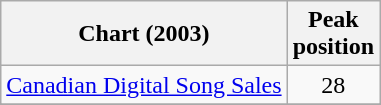<table class="wikitable sortable">
<tr>
<th align="center">Chart (2003)</th>
<th align="center">Peak<br>position</th>
</tr>
<tr>
<td><a href='#'>Canadian Digital Song Sales</a></td>
<td align="center">28</td>
</tr>
<tr>
</tr>
<tr>
</tr>
<tr>
</tr>
</table>
